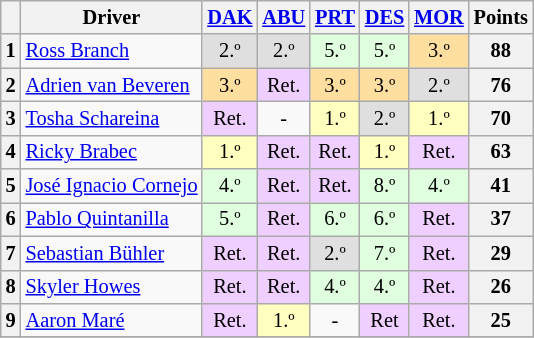<table class="wikitable" style="font-size: 85%; text-align: center">
<tr valign="top">
<th valign="middle"></th>
<th valign="middle">Driver</th>
<th><a href='#'>DAK</a><br></th>
<th><a href='#'>ABU</a><br></th>
<th><a href='#'>PRT</a><br></th>
<th><a href='#'>DES</a><br></th>
<th><a href='#'>MOR</a><br></th>
<th valign="middle">Points</th>
</tr>
<tr>
<th>1</th>
<td align=left> <a href='#'>Ross Branch</a></td>
<td style="background:#dfdfdf;">2.º</td>
<td style="background:#dfdfdf;">2.º</td>
<td style="background:#dfffdf;">5.º</td>
<td style="background:#dfffdf;">5.º</td>
<td style="background:#ffdf9f;">3.º</td>
<th>88</th>
</tr>
<tr>
<th>2</th>
<td align=left> <a href='#'>Adrien van Beveren</a></td>
<td style="background:#ffdf9f;">3.º</td>
<td style="background-color:#efcfff">Ret.</td>
<td style="background:#ffdf9f;">3.º</td>
<td style="background:#ffdf9f;">3.º</td>
<td style="background:#dfdfdf;">2.º</td>
<th>76</th>
</tr>
<tr>
<th>3</th>
<td align=left> <a href='#'>Tosha Schareina</a></td>
<td style="background-color:#efcfff">Ret.</td>
<td>-</td>
<td style="background:#ffffbf;">1.º</td>
<td style="background:#dfdfdf;">2.º</td>
<td style="background:#ffffbf;">1.º</td>
<th>70</th>
</tr>
<tr>
<th>4</th>
<td align=left> <a href='#'>Ricky Brabec</a></td>
<td style="background:#ffffbf;">1.º</td>
<td style="background-color:#efcfff">Ret.</td>
<td style="background-color:#efcfff">Ret.</td>
<td style="background:#ffffbf;">1.º</td>
<td style="background-color:#efcfff">Ret.</td>
<th>63</th>
</tr>
<tr>
<th>5</th>
<td align=left> <a href='#'>José Ignacio Cornejo</a></td>
<td style="background:#dfffdf;">4.º</td>
<td style="background-color:#efcfff">Ret.</td>
<td style="background-color:#efcfff">Ret.</td>
<td style="background:#dfffdf;">8.º</td>
<td style="background:#dfffdf;">4.º</td>
<th>41</th>
</tr>
<tr>
<th>6</th>
<td align=left> <a href='#'>Pablo Quintanilla</a></td>
<td style="background:#dfffdf;">5.º</td>
<td style="background-color:#efcfff">Ret.</td>
<td style="background:#dfffdf;">6.º</td>
<td style="background:#dfffdf;">6.º</td>
<td style="background-color:#efcfff">Ret.</td>
<th>37</th>
</tr>
<tr>
<th>7</th>
<td align=left> <a href='#'>Sebastian Bühler</a></td>
<td style="background-color:#efcfff">Ret.</td>
<td style="background-color:#efcfff">Ret.</td>
<td style="background:#dfdfdf;">2.º</td>
<td style="background:#dfffdf;">7.º</td>
<td style="background-color:#efcfff">Ret.</td>
<th>29</th>
</tr>
<tr>
<th>8</th>
<td align=left> <a href='#'>Skyler Howes</a></td>
<td style="background-color:#efcfff">Ret.</td>
<td style="background-color:#efcfff">Ret.</td>
<td style="background:#dfffdf;">4.º</td>
<td style="background:#dfffdf;">4.º</td>
<td style="background-color:#efcfff">Ret.</td>
<th>26</th>
</tr>
<tr>
<th>9</th>
<td align=left> <a href='#'>Aaron Maré</a></td>
<td style="background-color:#efcfff">Ret.</td>
<td style="background:#ffffbf;">1.º</td>
<td>-</td>
<td style="background-color:#efcfff">Ret</td>
<td style="background-color:#efcfff">Ret.</td>
<th>25</th>
</tr>
<tr>
</tr>
</table>
